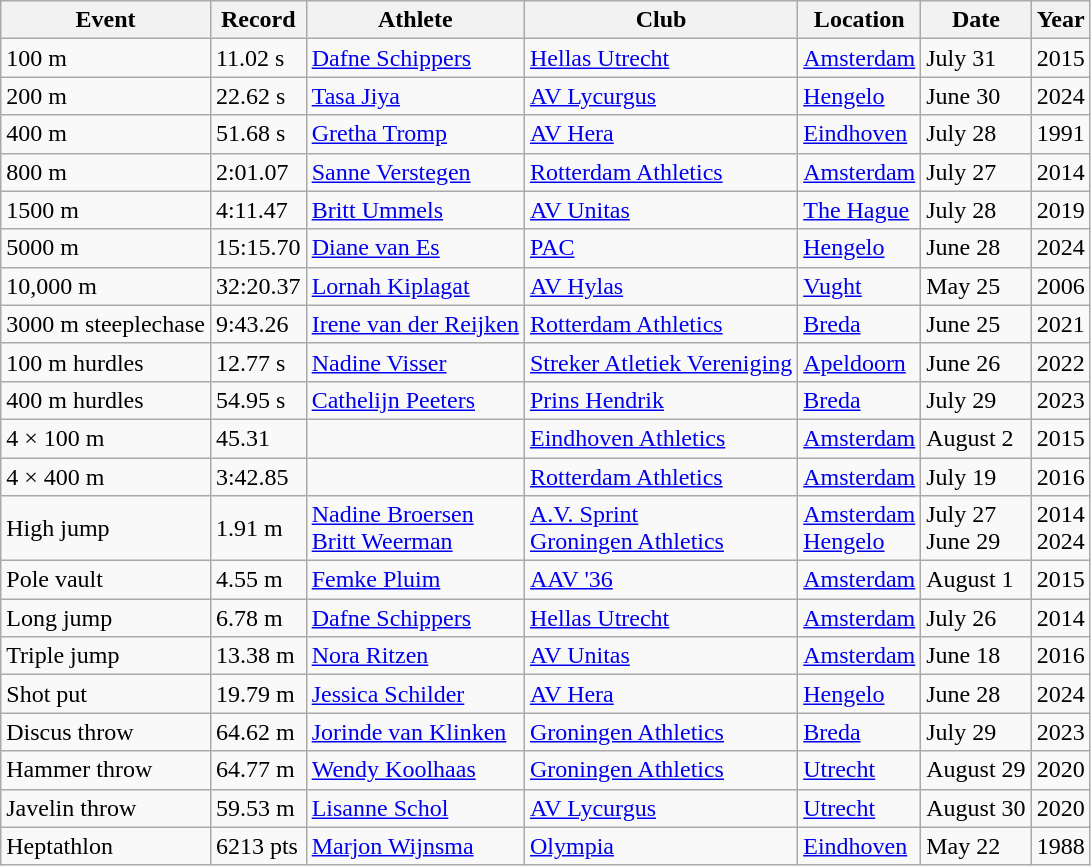<table class = "wikitable" align = "center">
<tr>
<th>Event</th>
<th>Record</th>
<th>Athlete</th>
<th>Club</th>
<th>Location</th>
<th>Date</th>
<th>Year</th>
</tr>
<tr>
<td>100 m</td>
<td>11.02 s</td>
<td><a href='#'>Dafne Schippers</a></td>
<td><a href='#'>Hellas Utrecht</a></td>
<td><a href='#'>Amsterdam</a></td>
<td>July 31</td>
<td>2015</td>
</tr>
<tr>
<td>200 m</td>
<td>22.62 s</td>
<td><a href='#'>Tasa Jiya</a></td>
<td><a href='#'>AV Lycurgus</a></td>
<td><a href='#'>Hengelo</a></td>
<td>June 30</td>
<td>2024</td>
</tr>
<tr>
<td>400 m</td>
<td>51.68 s</td>
<td><a href='#'>Gretha Tromp</a></td>
<td><a href='#'>AV Hera</a></td>
<td><a href='#'>Eindhoven</a></td>
<td>July 28</td>
<td>1991</td>
</tr>
<tr>
<td>800 m</td>
<td>2:01.07</td>
<td><a href='#'>Sanne Verstegen</a></td>
<td><a href='#'>Rotterdam Athletics</a></td>
<td><a href='#'>Amsterdam</a></td>
<td>July 27</td>
<td>2014</td>
</tr>
<tr>
<td>1500 m</td>
<td>4:11.47</td>
<td><a href='#'>Britt Ummels</a></td>
<td><a href='#'>AV Unitas</a></td>
<td><a href='#'>The Hague</a></td>
<td>July 28</td>
<td>2019</td>
</tr>
<tr>
<td>5000 m</td>
<td>15:15.70</td>
<td><a href='#'>Diane van Es</a></td>
<td><a href='#'>PAC</a></td>
<td><a href='#'>Hengelo</a></td>
<td>June 28</td>
<td>2024</td>
</tr>
<tr>
<td>10,000 m</td>
<td>32:20.37</td>
<td><a href='#'>Lornah Kiplagat</a></td>
<td><a href='#'>AV Hylas</a></td>
<td><a href='#'>Vught</a></td>
<td>May 25</td>
<td>2006</td>
</tr>
<tr>
<td>3000 m steeplechase</td>
<td>9:43.26</td>
<td><a href='#'>Irene van der Reijken</a></td>
<td><a href='#'>Rotterdam Athletics</a></td>
<td><a href='#'>Breda</a></td>
<td>June 25</td>
<td>2021</td>
</tr>
<tr>
<td>100 m hurdles</td>
<td>12.77 s</td>
<td><a href='#'>Nadine Visser</a></td>
<td><a href='#'>Streker Atletiek Vereniging</a></td>
<td><a href='#'>Apeldoorn</a></td>
<td>June 26</td>
<td>2022</td>
</tr>
<tr>
<td>400 m hurdles</td>
<td>54.95 s</td>
<td><a href='#'>Cathelijn Peeters</a></td>
<td><a href='#'>Prins Hendrik</a></td>
<td><a href='#'>Breda</a></td>
<td>July 29</td>
<td>2023</td>
</tr>
<tr>
<td>4 × 100 m</td>
<td>45.31</td>
<td></td>
<td><a href='#'>Eindhoven Athletics</a></td>
<td><a href='#'>Amsterdam</a></td>
<td>August 2</td>
<td>2015</td>
</tr>
<tr>
<td>4 × 400 m</td>
<td>3:42.85</td>
<td></td>
<td><a href='#'>Rotterdam Athletics</a></td>
<td><a href='#'>Amsterdam</a></td>
<td>July 19</td>
<td>2016</td>
</tr>
<tr>
<td>High jump</td>
<td>1.91 m</td>
<td><a href='#'>Nadine Broersen</a><br><a href='#'>Britt Weerman</a></td>
<td><a href='#'>A.V. Sprint</a><br><a href='#'>Groningen Athletics</a></td>
<td><a href='#'>Amsterdam</a><br><a href='#'>Hengelo</a></td>
<td>July 27<br>June 29</td>
<td>2014<br>2024</td>
</tr>
<tr>
<td>Pole vault</td>
<td>4.55 m</td>
<td><a href='#'>Femke Pluim</a></td>
<td><a href='#'>AAV '36</a></td>
<td><a href='#'>Amsterdam</a></td>
<td>August 1</td>
<td>2015</td>
</tr>
<tr>
<td>Long jump</td>
<td>6.78 m</td>
<td><a href='#'>Dafne Schippers</a></td>
<td><a href='#'>Hellas Utrecht</a></td>
<td><a href='#'>Amsterdam</a></td>
<td>July 26</td>
<td>2014</td>
</tr>
<tr>
<td>Triple jump</td>
<td>13.38 m</td>
<td><a href='#'>Nora Ritzen</a></td>
<td><a href='#'>AV Unitas</a></td>
<td><a href='#'>Amsterdam</a></td>
<td>June 18</td>
<td>2016</td>
</tr>
<tr>
<td>Shot put</td>
<td>19.79 m</td>
<td><a href='#'>Jessica Schilder</a></td>
<td><a href='#'>AV Hera</a></td>
<td><a href='#'>Hengelo</a></td>
<td>June 28</td>
<td>2024</td>
</tr>
<tr>
<td>Discus throw</td>
<td>64.62 m</td>
<td><a href='#'>Jorinde van Klinken</a></td>
<td><a href='#'>Groningen Athletics</a></td>
<td><a href='#'>Breda</a></td>
<td>July 29</td>
<td>2023</td>
</tr>
<tr>
<td>Hammer throw</td>
<td>64.77 m</td>
<td><a href='#'>Wendy Koolhaas</a></td>
<td><a href='#'>Groningen Athletics</a></td>
<td><a href='#'>Utrecht</a></td>
<td>August 29</td>
<td>2020</td>
</tr>
<tr>
<td>Javelin throw</td>
<td>59.53 m</td>
<td><a href='#'>Lisanne Schol</a></td>
<td><a href='#'>AV Lycurgus</a></td>
<td><a href='#'>Utrecht</a></td>
<td>August 30</td>
<td>2020</td>
</tr>
<tr>
<td>Heptathlon</td>
<td>6213 pts</td>
<td><a href='#'>Marjon Wijnsma</a></td>
<td><a href='#'>Olympia</a></td>
<td><a href='#'>Eindhoven</a></td>
<td>May 22</td>
<td>1988</td>
</tr>
</table>
